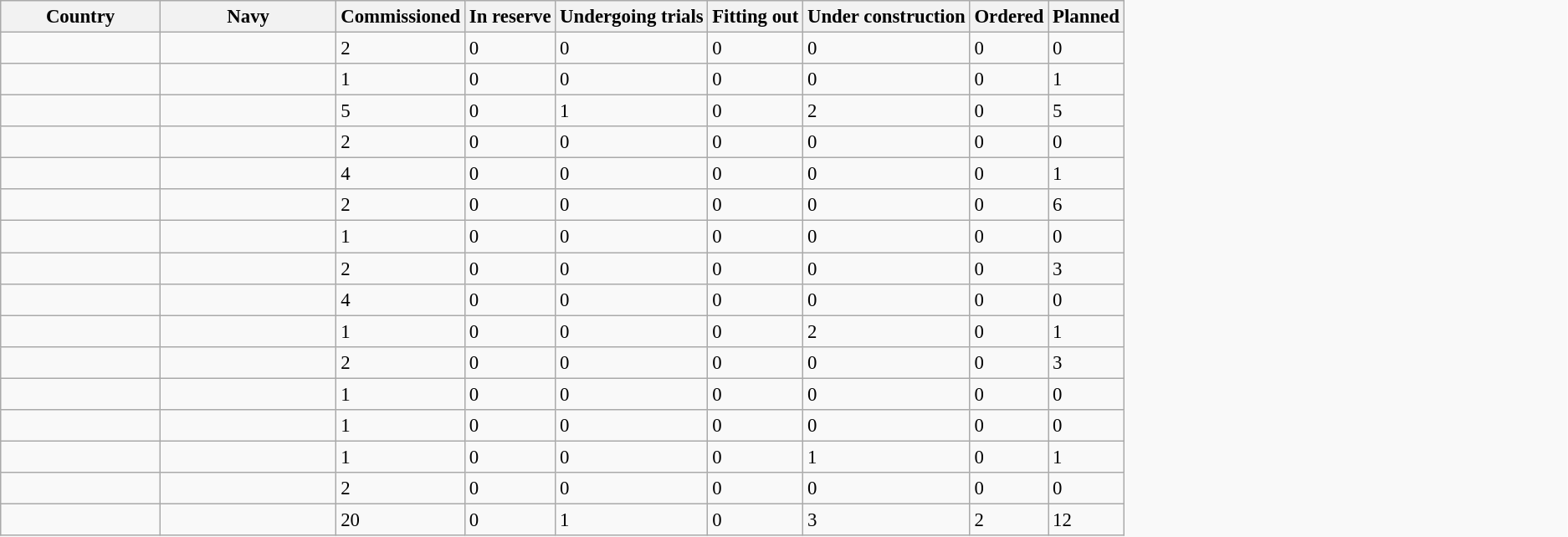<table class="wikitable sortable" style="font-size:95%; display:block; border:1px; overflow-x:auto; padding-bottom:1px;">
<tr>
<th style="min-width:90pt;">Country</th>
<th style="min-width:100pt;">Navy</th>
<th>Commissioned</th>
<th>In reserve</th>
<th>Undergoing trials</th>
<th>Fitting out</th>
<th>Under construction</th>
<th>Ordered</th>
<th>Planned</th>
</tr>
<tr>
<td></td>
<td></td>
<td>2</td>
<td>0</td>
<td>0</td>
<td>0</td>
<td>0</td>
<td>0</td>
<td>0</td>
</tr>
<tr>
<td></td>
<td></td>
<td>1</td>
<td>0</td>
<td>0</td>
<td>0</td>
<td>0</td>
<td>0</td>
<td>1</td>
</tr>
<tr>
<td></td>
<td></td>
<td>5</td>
<td>0</td>
<td>1</td>
<td>0</td>
<td>2</td>
<td>0</td>
<td>5</td>
</tr>
<tr>
<td></td>
<td></td>
<td>2</td>
<td>0</td>
<td>0</td>
<td>0</td>
<td>0</td>
<td>0</td>
<td>0</td>
</tr>
<tr>
<td></td>
<td></td>
<td>4</td>
<td>0</td>
<td>0</td>
<td>0</td>
<td>0</td>
<td>0</td>
<td>1</td>
</tr>
<tr>
<td></td>
<td></td>
<td>2</td>
<td>0</td>
<td>0</td>
<td>0</td>
<td>0</td>
<td>0</td>
<td>6</td>
</tr>
<tr>
<td></td>
<td></td>
<td>1</td>
<td>0</td>
<td>0</td>
<td>0</td>
<td>0</td>
<td>0</td>
<td>0</td>
</tr>
<tr>
<td></td>
<td></td>
<td>2</td>
<td>0</td>
<td>0</td>
<td>0</td>
<td>0</td>
<td>0</td>
<td>3</td>
</tr>
<tr>
<td></td>
<td></td>
<td>4</td>
<td>0</td>
<td>0</td>
<td>0</td>
<td>0</td>
<td>0</td>
<td>0</td>
</tr>
<tr>
<td></td>
<td></td>
<td>1</td>
<td>0</td>
<td>0</td>
<td>0</td>
<td>2</td>
<td>0</td>
<td>1</td>
</tr>
<tr>
<td></td>
<td></td>
<td>2</td>
<td>0</td>
<td>0</td>
<td>0</td>
<td>0</td>
<td>0</td>
<td>3</td>
</tr>
<tr>
<td></td>
<td></td>
<td>1</td>
<td>0</td>
<td>0</td>
<td>0</td>
<td>0</td>
<td>0</td>
<td>0</td>
</tr>
<tr>
<td></td>
<td></td>
<td>1</td>
<td>0</td>
<td>0</td>
<td>0</td>
<td>0</td>
<td>0</td>
<td>0</td>
</tr>
<tr>
<td></td>
<td></td>
<td>1</td>
<td>0</td>
<td>0</td>
<td>0</td>
<td>1</td>
<td>0</td>
<td>1</td>
</tr>
<tr>
<td></td>
<td></td>
<td>2</td>
<td>0</td>
<td>0</td>
<td>0</td>
<td>0</td>
<td>0</td>
<td>0</td>
</tr>
<tr>
<td></td>
<td></td>
<td>20</td>
<td>0</td>
<td>1</td>
<td>0</td>
<td>3</td>
<td>2</td>
<td>12</td>
</tr>
</table>
